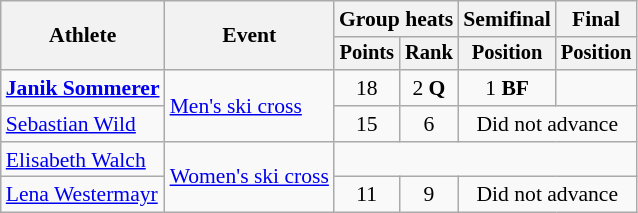<table class="wikitable" style="font-size:90%">
<tr>
<th rowspan="2">Athlete</th>
<th rowspan="2">Event</th>
<th colspan="2">Group heats</th>
<th>Semifinal</th>
<th>Final</th>
</tr>
<tr style="font-size:95%">
<th>Points</th>
<th>Rank</th>
<th>Position</th>
<th>Position</th>
</tr>
<tr align="center">
<td align="left"><strong><a href='#'>Janik Sommerer</a></strong></td>
<td rowspan="2" align="left"><a href='#'>Men's ski cross</a></td>
<td>18</td>
<td>2 <strong>Q</strong></td>
<td>1 <strong>BF</strong></td>
<td></td>
</tr>
<tr align="center">
<td align="left"><a href='#'>Sebastian Wild</a></td>
<td>15</td>
<td>6</td>
<td colspan=2>Did not advance</td>
</tr>
<tr align="center">
<td align="left"><a href='#'>Elisabeth Walch</a></td>
<td rowspan="2" align="left"><a href='#'>Women's ski cross</a></td>
<td colspan=4></td>
</tr>
<tr align="center">
<td align="left"><a href='#'>Lena Westermayr</a></td>
<td>11</td>
<td>9</td>
<td colspan=2>Did not advance</td>
</tr>
</table>
